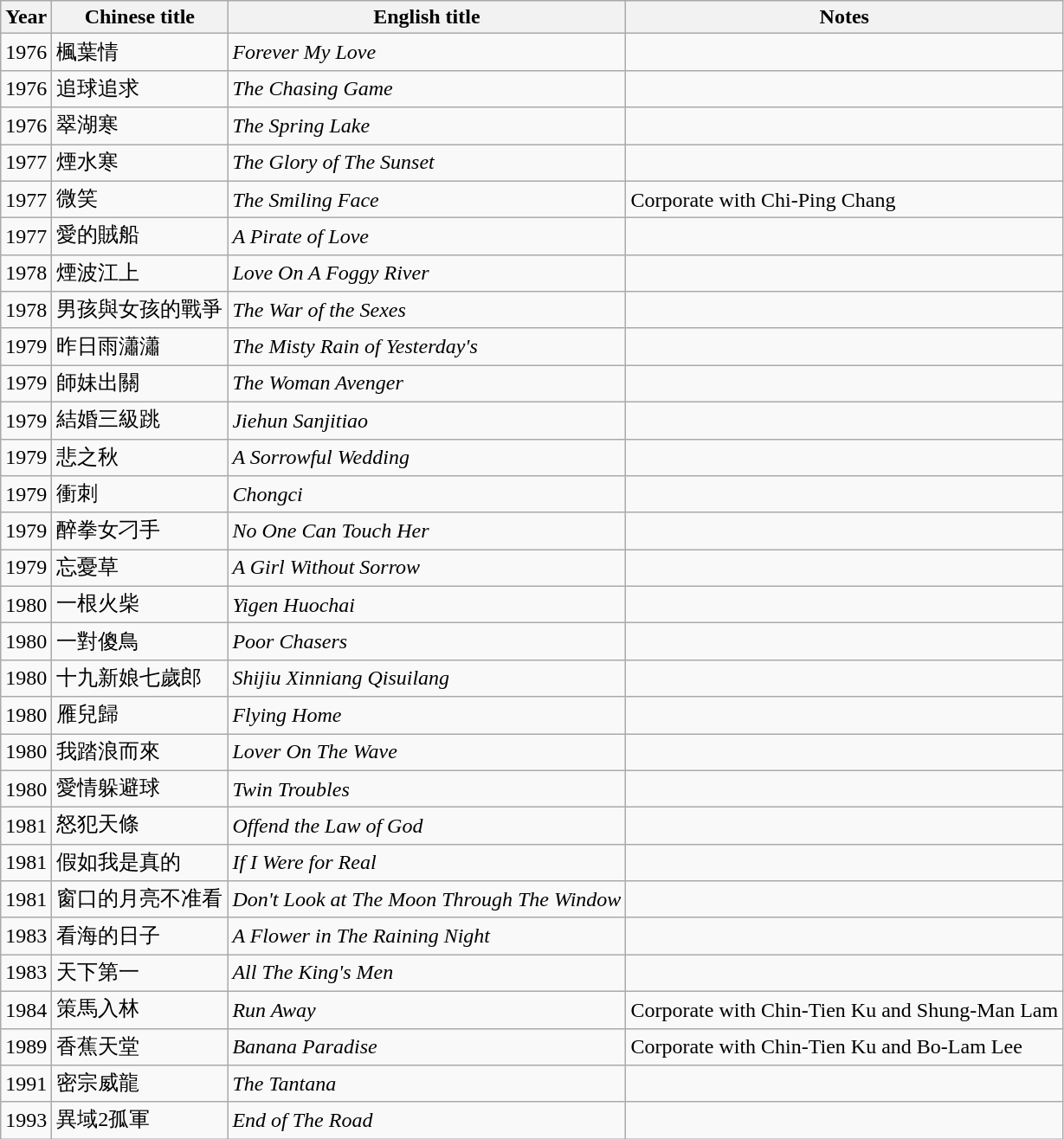<table class="wikitable">
<tr>
<th>Year</th>
<th>Chinese title</th>
<th>English title</th>
<th>Notes</th>
</tr>
<tr>
<td>1976</td>
<td>楓葉情</td>
<td><em>Forever My Love</em></td>
<td></td>
</tr>
<tr>
<td>1976</td>
<td>追球追求</td>
<td><em>The Chasing Game</em></td>
<td></td>
</tr>
<tr>
<td>1976</td>
<td>翠湖寒</td>
<td><em>The Spring Lake</em></td>
<td></td>
</tr>
<tr>
<td>1977</td>
<td>煙水寒</td>
<td><em>The Glory of The Sunset</em></td>
<td></td>
</tr>
<tr>
<td>1977</td>
<td>微笑</td>
<td><em>The Smiling Face</em></td>
<td>Corporate with Chi-Ping Chang</td>
</tr>
<tr>
<td>1977</td>
<td>愛的賊船</td>
<td><em>A Pirate of Love</em></td>
<td></td>
</tr>
<tr>
<td>1978</td>
<td>煙波江上</td>
<td><em>Love On A Foggy River</em></td>
<td></td>
</tr>
<tr>
<td>1978</td>
<td>男孩與女孩的戰爭</td>
<td><em>The War of the Sexes</em></td>
<td></td>
</tr>
<tr>
<td>1979</td>
<td>昨日雨瀟瀟</td>
<td><em>The Misty Rain of Yesterday's</em></td>
<td></td>
</tr>
<tr>
<td>1979</td>
<td>師妹出關</td>
<td><em>The Woman Avenger</em></td>
<td></td>
</tr>
<tr>
<td>1979</td>
<td>結婚三級跳</td>
<td><em>Jiehun Sanjitiao</em></td>
<td></td>
</tr>
<tr>
<td>1979</td>
<td>悲之秋</td>
<td><em>A Sorrowful Wedding</em></td>
<td></td>
</tr>
<tr>
<td>1979</td>
<td>衝刺</td>
<td><em>Chongci</em></td>
<td></td>
</tr>
<tr>
<td>1979</td>
<td>醉拳女刁手</td>
<td><em>No One Can Touch Her</em></td>
<td></td>
</tr>
<tr>
<td>1979</td>
<td>忘憂草</td>
<td><em>A Girl Without Sorrow</em></td>
<td></td>
</tr>
<tr>
<td>1980</td>
<td>一根火柴</td>
<td><em>Yigen Huochai</em></td>
<td></td>
</tr>
<tr>
<td>1980</td>
<td>一對傻鳥</td>
<td><em>Poor Chasers</em></td>
<td></td>
</tr>
<tr>
<td>1980</td>
<td>十九新娘七歲郎</td>
<td><em>Shijiu Xinniang Qisuilang</em></td>
<td></td>
</tr>
<tr>
<td>1980</td>
<td>雁兒歸</td>
<td><em>Flying Home</em></td>
<td></td>
</tr>
<tr>
<td>1980</td>
<td>我踏浪而來</td>
<td><em>Lover On The Wave</em></td>
<td></td>
</tr>
<tr>
<td>1980</td>
<td>愛情躲避球</td>
<td><em>Twin Troubles</em></td>
<td></td>
</tr>
<tr>
<td>1981</td>
<td>怒犯天條</td>
<td><em>Offend the Law of God</em></td>
<td></td>
</tr>
<tr>
<td>1981</td>
<td>假如我是真的</td>
<td><em>If I Were for Real</em></td>
<td></td>
</tr>
<tr>
<td>1981</td>
<td>窗口的月亮不准看</td>
<td><em>Don't Look at The Moon Through The Window</em></td>
<td></td>
</tr>
<tr>
<td>1983</td>
<td>看海的日子</td>
<td><em>A Flower in The Raining Night</em></td>
<td></td>
</tr>
<tr>
<td>1983</td>
<td>天下第一</td>
<td><em>All The King's Men</em></td>
<td></td>
</tr>
<tr>
<td>1984</td>
<td>策馬入林</td>
<td><em>Run Away</em></td>
<td>Corporate with Chin-Tien Ku and Shung-Man Lam</td>
</tr>
<tr>
<td>1989</td>
<td>香蕉天堂</td>
<td><em>Banana Paradise</em></td>
<td>Corporate with Chin-Tien Ku and Bo-Lam Lee</td>
</tr>
<tr>
<td>1991</td>
<td>密宗威龍</td>
<td><em>The Tantana</em></td>
<td></td>
</tr>
<tr>
<td>1993</td>
<td>異域2孤軍</td>
<td><em>End of The Road</em></td>
<td></td>
</tr>
</table>
